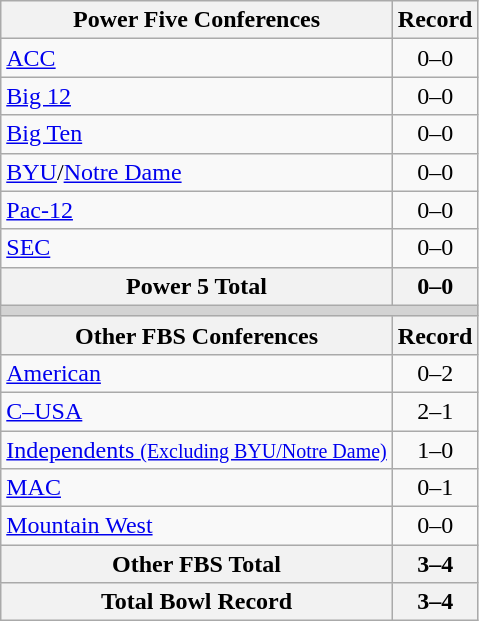<table class="wikitable">
<tr>
<th>Power Five Conferences</th>
<th>Record</th>
</tr>
<tr>
<td><a href='#'>ACC</a></td>
<td align=center>0–0</td>
</tr>
<tr>
<td><a href='#'>Big 12</a></td>
<td align=center>0–0</td>
</tr>
<tr>
<td><a href='#'>Big Ten</a></td>
<td align=center>0–0</td>
</tr>
<tr>
<td><a href='#'>BYU</a>/<a href='#'>Notre Dame</a></td>
<td align=center>0–0</td>
</tr>
<tr>
<td><a href='#'>Pac-12</a></td>
<td align=center>0–0</td>
</tr>
<tr>
<td><a href='#'>SEC</a></td>
<td align=center>0–0</td>
</tr>
<tr>
<th>Power 5 Total</th>
<th>0–0</th>
</tr>
<tr>
<th colspan="2" style="background:lightgrey;"></th>
</tr>
<tr>
<th>Other FBS Conferences</th>
<th>Record</th>
</tr>
<tr>
<td><a href='#'>American</a></td>
<td align=center>0–2</td>
</tr>
<tr>
<td><a href='#'>C–USA</a></td>
<td align=center>2–1</td>
</tr>
<tr>
<td><a href='#'>Independents <small>(Excluding BYU/Notre Dame)</small></a></td>
<td align=center>1–0</td>
</tr>
<tr>
<td><a href='#'>MAC</a></td>
<td align=center>0–1</td>
</tr>
<tr>
<td><a href='#'>Mountain West</a></td>
<td align=center>0–0</td>
</tr>
<tr>
<th>Other FBS Total</th>
<th>3–4</th>
</tr>
<tr>
<th>Total Bowl Record</th>
<th>3–4</th>
</tr>
</table>
